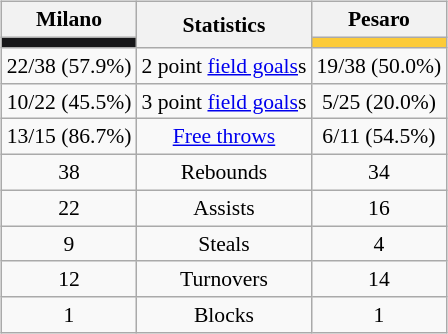<table style="width:100%;">
<tr>
<td valign=top align=right width=33%><br>













</td>
<td style="vertical-align:top; align:center; width:33%;"><br><table style="width:100%;">
<tr>
<td style="width=50%;"></td>
<td></td>
<td style="width=50%;"></td>
</tr>
</table>
<br><table class="wikitable" style="font-size:90%; text-align:center; margin:1em auto;">
<tr>
<th>Milano</th>
<th rowspan=2>Statistics</th>
<th>Pesaro</th>
</tr>
<tr>
<td style="background:#171719;"></td>
<td style="background:#fccb39;"></td>
</tr>
<tr>
<td>22/38 (57.9%)</td>
<td>2 point <a href='#'>field goals</a>s</td>
<td>19/38 (50.0%)</td>
</tr>
<tr>
<td>10/22 (45.5%)</td>
<td>3 point <a href='#'>field goals</a>s</td>
<td>5/25 (20.0%)</td>
</tr>
<tr>
<td>13/15 (86.7%)</td>
<td><a href='#'>Free throws</a></td>
<td>6/11 (54.5%)</td>
</tr>
<tr>
<td>38</td>
<td>Rebounds</td>
<td>34</td>
</tr>
<tr>
<td>22</td>
<td>Assists</td>
<td>16</td>
</tr>
<tr>
<td>9</td>
<td>Steals</td>
<td>4</td>
</tr>
<tr>
<td>12</td>
<td>Turnovers</td>
<td>14</td>
</tr>
<tr>
<td>1</td>
<td>Blocks</td>
<td>1</td>
</tr>
</table>
</td>
<td style="vertical-align:top; align:left; width:33%;"><br>













</td>
</tr>
</table>
